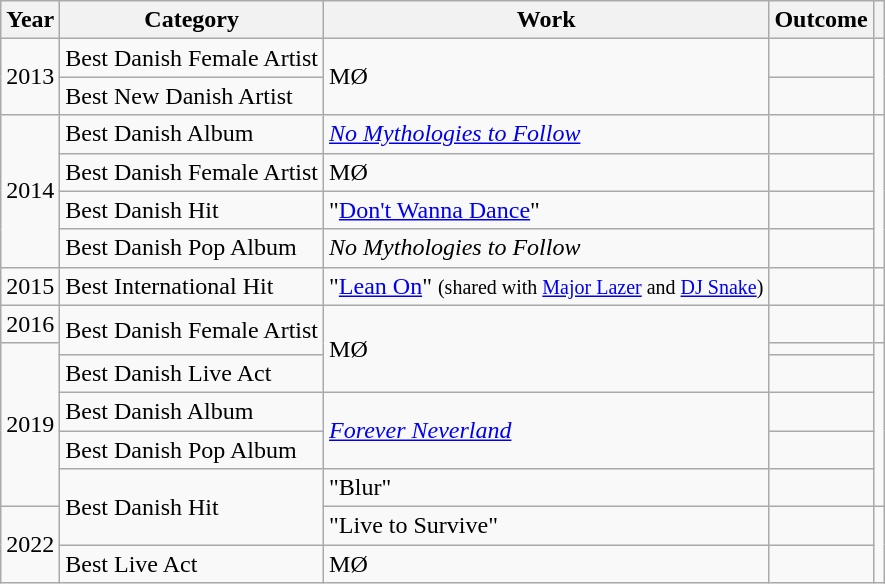<table class="wikitable Sortable">
<tr>
<th>Year</th>
<th>Category</th>
<th>Work</th>
<th>Outcome</th>
<th></th>
</tr>
<tr>
<td rowspan="2">2013</td>
<td>Best Danish Female Artist</td>
<td rowspan="2">MØ</td>
<td></td>
<td rowspan="2"></td>
</tr>
<tr>
<td>Best New Danish Artist</td>
<td></td>
</tr>
<tr>
<td rowspan="4">2014</td>
<td>Best Danish Album</td>
<td><em><a href='#'>No Mythologies to Follow</a></em></td>
<td></td>
<td rowspan="4"></td>
</tr>
<tr>
<td>Best Danish Female Artist</td>
<td>MØ</td>
<td></td>
</tr>
<tr>
<td>Best Danish Hit</td>
<td>"<a href='#'>Don't Wanna Dance</a>"</td>
<td></td>
</tr>
<tr>
<td>Best Danish Pop Album</td>
<td><em>No Mythologies to Follow</em></td>
<td></td>
</tr>
<tr>
<td>2015</td>
<td>Best International Hit</td>
<td>"<a href='#'>Lean On</a>" <small>(shared with <a href='#'>Major Lazer</a> and <a href='#'>DJ Snake</a>)</small></td>
<td></td>
<td></td>
</tr>
<tr>
<td>2016</td>
<td rowspan=2>Best Danish Female Artist</td>
<td rowspan=3>MØ</td>
<td></td>
</tr>
<tr>
<td rowspan=5>2019</td>
<td></td>
<td rowspan=5></td>
</tr>
<tr>
<td>Best Danish Live Act</td>
<td></td>
</tr>
<tr>
<td>Best Danish Album</td>
<td rowspan=2><em><a href='#'>Forever Neverland</a></em></td>
<td></td>
</tr>
<tr>
<td>Best Danish Pop Album</td>
<td></td>
</tr>
<tr>
<td rowspan=2>Best Danish Hit</td>
<td>"Blur"</td>
<td></td>
</tr>
<tr>
<td rowspan=2>2022</td>
<td>"Live to Survive"</td>
<td></td>
<td rowspan=2></td>
</tr>
<tr>
<td>Best Live Act</td>
<td>MØ</td>
<td></td>
</tr>
</table>
